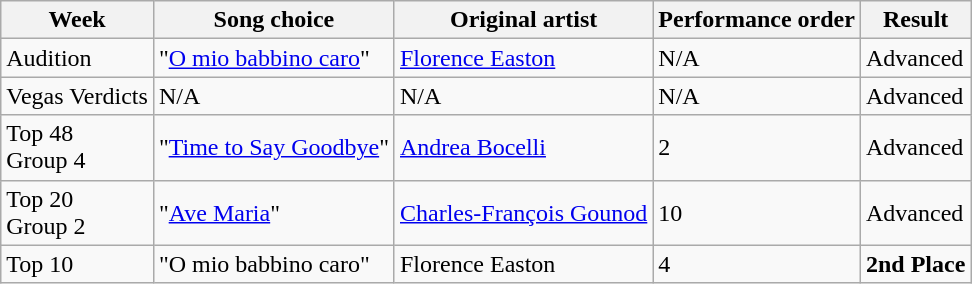<table class="wikitable">
<tr>
<th>Week</th>
<th>Song choice</th>
<th>Original artist</th>
<th>Performance order</th>
<th>Result</th>
</tr>
<tr>
<td>Audition</td>
<td>"<a href='#'>O mio babbino caro</a>"</td>
<td><a href='#'>Florence Easton</a></td>
<td>N/A</td>
<td>Advanced</td>
</tr>
<tr>
<td>Vegas Verdicts</td>
<td>N/A</td>
<td>N/A</td>
<td>N/A</td>
<td>Advanced</td>
</tr>
<tr>
<td>Top 48<br>Group 4</td>
<td>"<a href='#'>Time to Say Goodbye</a>"</td>
<td><a href='#'>Andrea Bocelli</a></td>
<td>2</td>
<td>Advanced</td>
</tr>
<tr>
<td>Top 20<br>Group 2</td>
<td>"<a href='#'>Ave Maria</a>"</td>
<td><a href='#'>Charles-François Gounod</a></td>
<td>10</td>
<td>Advanced</td>
</tr>
<tr>
<td>Top 10<br></td>
<td>"O mio babbino caro"</td>
<td>Florence Easton</td>
<td>4</td>
<td><strong>2nd Place</strong></td>
</tr>
</table>
